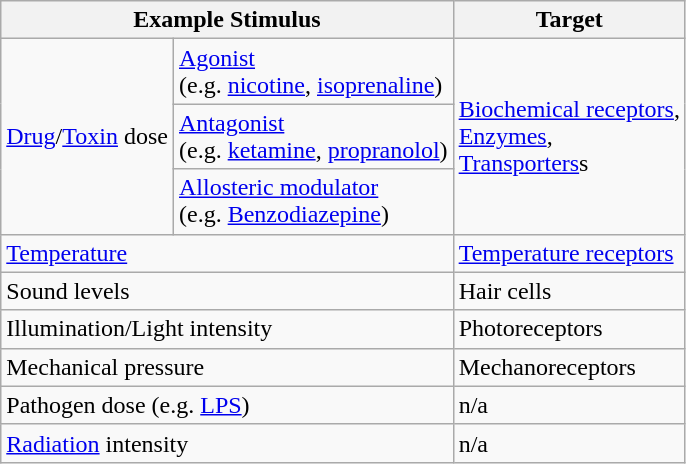<table class="wikitable floatleft">
<tr>
<th colspan="2">Example Stimulus</th>
<th>Target</th>
</tr>
<tr>
<td rowspan="3"><a href='#'>Drug</a>/<a href='#'>Toxin</a>  dose</td>
<td><a href='#'>Agonist</a><br>(e.g. <a href='#'>nicotine</a>, <a href='#'>isoprenaline</a>)</td>
<td rowspan="3"><a href='#'>Biochemical receptors</a>,<br><a href='#'>Enzymes</a>,<br><a href='#'>Transporters</a>s</td>
</tr>
<tr>
<td><a href='#'>Antagonist</a><br>(e.g. <a href='#'>ketamine</a>, <a href='#'>propranolol</a>)</td>
</tr>
<tr>
<td><a href='#'>Allosteric modulator</a><br>(e.g. <a href='#'>Benzodiazepine</a>)</td>
</tr>
<tr>
<td colspan="2"><a href='#'>Temperature</a></td>
<td><a href='#'>Temperature receptors</a></td>
</tr>
<tr>
<td colspan="2">Sound levels</td>
<td>Hair cells</td>
</tr>
<tr>
<td colspan="2">Illumination/Light intensity</td>
<td>Photoreceptors</td>
</tr>
<tr>
<td colspan="2">Mechanical pressure</td>
<td>Mechanoreceptors</td>
</tr>
<tr>
<td colspan="2">Pathogen dose (e.g. <a href='#'>LPS</a>)</td>
<td>n/a</td>
</tr>
<tr>
<td colspan="2"><a href='#'>Radiation</a> intensity</td>
<td>n/a</td>
</tr>
</table>
